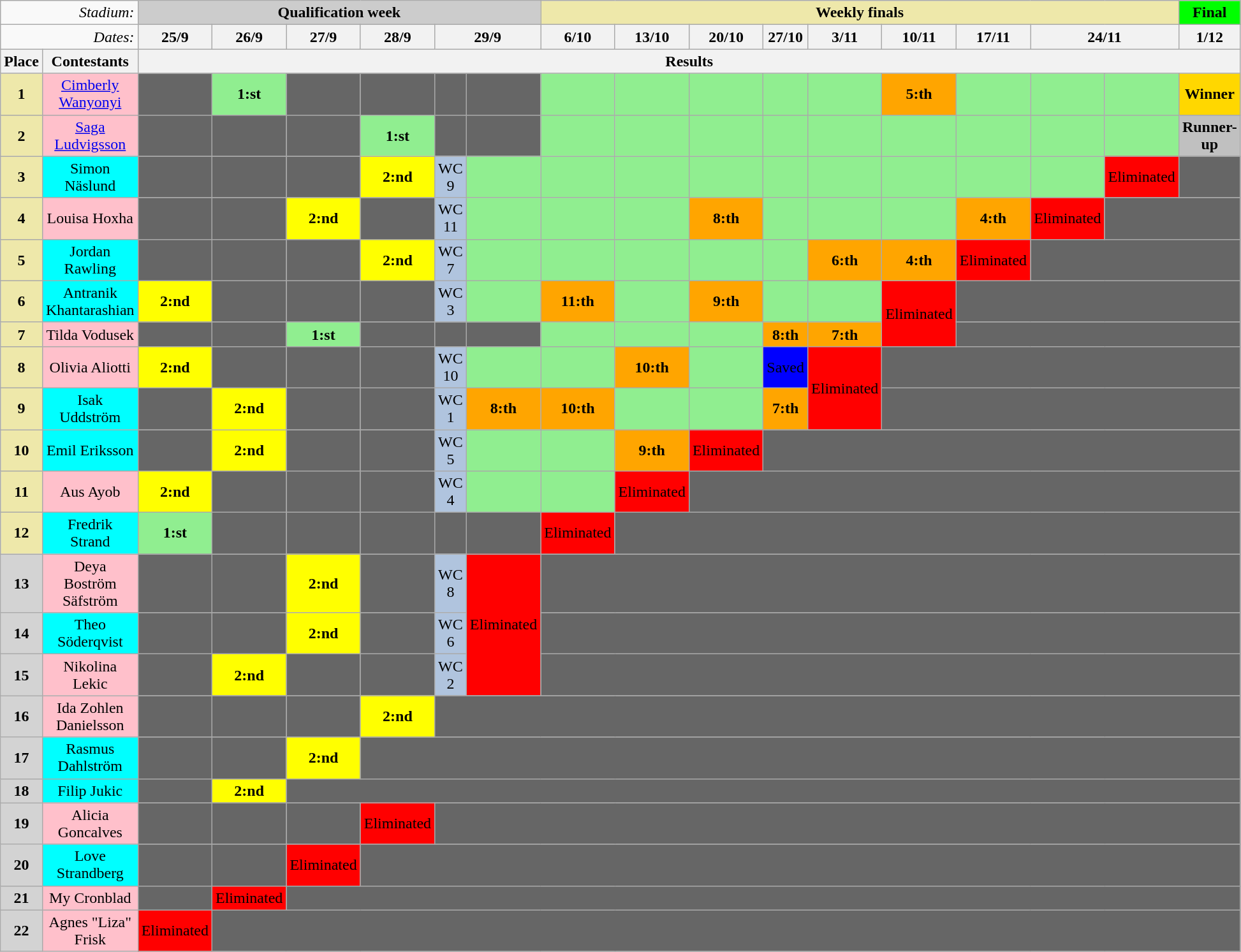<table class="wikitable" style="text-align:center;margin:1em auto;">
<tr>
<td colspan="2" align="right"><em>Stadium:</em></td>
<td colspan="6" bgcolor="CCCCCC" align="Center"><strong>Qualification week</strong></td>
<td colspan="9" bgcolor="palegoldenrod" align="Center"><strong>Weekly finals</strong></td>
<td style="background: Lime" align="Center"><strong>Final</strong></td>
</tr>
<tr>
<td colspan="2" align="right"><em>Dates:</em></td>
<th>25/9</th>
<th>26/9</th>
<th>27/9</th>
<th>28/9</th>
<th colspan="2">29/9</th>
<th>6/10</th>
<th>13/10</th>
<th>20/10</th>
<th>27/10</th>
<th>3/11</th>
<th>10/11</th>
<th>17/11</th>
<th colspan="2">24/11</th>
<th>1/12</th>
</tr>
<tr>
<th>Place</th>
<th>Contestants</th>
<th colspan="16" align="center">Results</th>
</tr>
<tr>
<td bgcolor="palegoldenrod" align="center"><strong>1</strong></td>
<td bgcolor="pink"><a href='#'>Cimberly Wanyonyi</a></td>
<td bgcolor="666666"></td>
<td bgcolor="lightgreen"><strong>1:st</strong></td>
<td bgcolor="666666"></td>
<td bgcolor="666666"></td>
<td bgcolor="666666"></td>
<td bgcolor="666666"></td>
<td bgcolor="lightgreen"></td>
<td bgcolor="lightgreen"></td>
<td bgcolor="lightgreen"></td>
<td bgcolor="lightgreen"></td>
<td bgcolor="lightgreen"></td>
<td bgcolor="orange"><strong>5:th</strong></td>
<td bgcolor="lightgreen"></td>
<td bgcolor="lightgreen"></td>
<td bgcolor="lightgreen"></td>
<td bgcolor="Gold"><strong>Winner</strong></td>
</tr>
<tr>
<td bgcolor="palegoldenrod" align="center"><strong>2</strong></td>
<td bgcolor="pink"><a href='#'>Saga Ludvigsson</a></td>
<td bgcolor="666666"></td>
<td bgcolor="666666"></td>
<td bgcolor="666666"></td>
<td bgcolor="lightgreen"><strong>1:st</strong></td>
<td bgcolor="666666"></td>
<td bgcolor="666666"></td>
<td bgcolor="lightgreen"></td>
<td bgcolor="lightgreen"></td>
<td bgcolor="lightgreen"></td>
<td bgcolor="lightgreen"></td>
<td bgcolor="lightgreen"></td>
<td bgcolor="lightgreen"></td>
<td bgcolor="lightgreen"></td>
<td bgcolor="lightgreen"></td>
<td bgcolor="lightgreen"></td>
<td bgcolor="silver"><strong>Runner-up</strong></td>
</tr>
<tr>
<td bgcolor="palegoldenrod" align="center"><strong>3</strong></td>
<td bgcolor="cyan">Simon Näslund</td>
<td bgcolor="666666"></td>
<td bgcolor="666666"></td>
<td bgcolor="666666"></td>
<td bgcolor="yellow"><strong>2:nd</strong></td>
<td bgcolor="lightsteelblue">WC 9</td>
<td bgcolor="lightgreen"></td>
<td bgcolor="lightgreen"></td>
<td bgcolor="lightgreen"></td>
<td bgcolor="lightgreen"></td>
<td bgcolor="lightgreen"></td>
<td bgcolor="lightgreen"></td>
<td bgcolor="lightgreen"></td>
<td bgcolor="lightgreen"></td>
<td bgcolor="lightgreen"></td>
<td style="background:red;"><span>Eliminated</span></td>
<td bgcolor="666666"></td>
</tr>
<tr>
<td bgcolor="palegoldenrod" align="center"><strong>4</strong></td>
<td bgcolor="pink">Louisa Hoxha</td>
<td bgcolor="666666"></td>
<td bgcolor="666666"></td>
<td bgcolor="yellow"><strong>2:nd</strong></td>
<td bgcolor="666666"></td>
<td bgcolor="lightsteelblue">WC 11</td>
<td bgcolor="lightgreen"></td>
<td bgcolor="lightgreen"></td>
<td bgcolor="lightgreen"></td>
<td bgcolor="orange"><strong>8:th</strong></td>
<td bgcolor="lightgreen"></td>
<td bgcolor="lightgreen"></td>
<td bgcolor="lightgreen"></td>
<td bgcolor="orange"><strong>4:th</strong></td>
<td style="background:red;"><span>Eliminated</span></td>
<td colspan="2" bgcolor="666666"></td>
</tr>
<tr>
<td bgcolor="palegoldenrod" align="center"><strong>5</strong></td>
<td bgcolor="cyan">Jordan Rawling</td>
<td bgcolor="666666"></td>
<td bgcolor="666666"></td>
<td bgcolor="666666"></td>
<td bgcolor="yellow"><strong>2:nd</strong></td>
<td bgcolor="lightsteelblue">WC 7</td>
<td bgcolor="lightgreen"></td>
<td bgcolor="lightgreen"></td>
<td bgcolor="lightgreen"></td>
<td bgcolor="lightgreen"></td>
<td bgcolor="lightgreen"></td>
<td bgcolor="orange"><strong>6:th</strong></td>
<td bgcolor="orange"><strong>4:th</strong></td>
<td style="background:red;"><span>Eliminated</span></td>
<td colspan="3" bgcolor="666666"></td>
</tr>
<tr>
<td bgcolor="palegoldenrod" align="center"><strong>6</strong></td>
<td bgcolor="cyan">Antranik Khantarashian</td>
<td bgcolor="yellow"><strong>2:nd</strong></td>
<td bgcolor="666666"></td>
<td bgcolor="666666"></td>
<td bgcolor="666666"></td>
<td bgcolor="lightsteelblue">WC 3</td>
<td bgcolor="lightgreen"></td>
<td bgcolor="orange"><strong>11:th</strong></td>
<td bgcolor="lightgreen"></td>
<td bgcolor="orange"><strong>9:th</strong></td>
<td bgcolor="lightgreen"></td>
<td bgcolor="lightgreen"></td>
<td style="background:red;" rowspan=2><span>Eliminated</span></td>
<td colspan="4" bgcolor="666666"></td>
</tr>
<tr>
<td bgcolor="palegoldenrod" align="center"><strong>7</strong></td>
<td bgcolor="pink">Tilda Vodusek</td>
<td bgcolor="666666"></td>
<td bgcolor="666666"></td>
<td bgcolor="lightgreen"><strong>1:st</strong></td>
<td bgcolor="666666"></td>
<td bgcolor="666666"></td>
<td bgcolor="666666"></td>
<td bgcolor="lightgreen"></td>
<td bgcolor="lightgreen"></td>
<td bgcolor="lightgreen"></td>
<td bgcolor="orange"><strong>8:th</strong></td>
<td bgcolor="orange"><strong>7:th</strong></td>
<td colspan="4" bgcolor="666666"></td>
</tr>
<tr>
<td bgcolor="palegoldenrod" align="center"><strong>8</strong></td>
<td bgcolor="pink">Olivia Aliotti</td>
<td bgcolor="yellow"><strong>2:nd</strong></td>
<td bgcolor="666666"></td>
<td bgcolor="666666"></td>
<td bgcolor="666666"></td>
<td bgcolor="lightsteelblue">WC 10</td>
<td bgcolor="lightgreen"></td>
<td bgcolor="lightgreen"></td>
<td bgcolor="orange"><strong>10:th</strong></td>
<td bgcolor="lightgreen"></td>
<td bgcolor="Blue"><span>Saved</span></td>
<td style="background:red;" rowspan=2><span>Eliminated</span></td>
<td colspan="5" bgcolor="666666"></td>
</tr>
<tr>
<td bgcolor="palegoldenrod" align="center"><strong>9</strong></td>
<td bgcolor="cyan">Isak Uddström</td>
<td bgcolor="666666"></td>
<td bgcolor="yellow"><strong>2:nd</strong></td>
<td bgcolor="666666"></td>
<td bgcolor="666666"></td>
<td bgcolor="lightsteelblue">WC 1</td>
<td bgcolor="orange"><strong>8:th</strong></td>
<td bgcolor="orange"><strong>10:th</strong></td>
<td bgcolor="lightgreen"></td>
<td bgcolor="lightgreen"></td>
<td bgcolor="orange"><strong>7:th</strong></td>
<td colspan="5" bgcolor="666666"></td>
</tr>
<tr>
<td bgcolor="palegoldenrod" align="center"><strong>10</strong></td>
<td bgcolor="cyan">Emil Eriksson</td>
<td bgcolor="666666"></td>
<td bgcolor="yellow"><strong>2:nd</strong></td>
<td bgcolor="666666"></td>
<td bgcolor="666666"></td>
<td bgcolor="lightsteelblue">WC 5</td>
<td bgcolor="lightgreen"></td>
<td bgcolor="lightgreen"></td>
<td bgcolor="orange"><strong>9:th</strong></td>
<td style="background:red;"><span>Eliminated</span></td>
<td colspan="7" bgcolor="666666"></td>
</tr>
<tr>
<td bgcolor="palegoldenrod" align="center"><strong>11</strong></td>
<td bgcolor="pink">Aus Ayob</td>
<td bgcolor="yellow"><strong>2:nd</strong></td>
<td bgcolor="666666"></td>
<td bgcolor="666666"></td>
<td bgcolor="666666"></td>
<td bgcolor="lightsteelblue">WC 4</td>
<td bgcolor="lightgreen"></td>
<td bgcolor="lightgreen"></td>
<td style="background:red;"><span>Eliminated</span></td>
<td colspan="8" bgcolor="666666"></td>
</tr>
<tr>
<td bgcolor="palegoldenrod" align="center"><strong>12</strong></td>
<td bgcolor="cyan">Fredrik Strand</td>
<td bgcolor="lightgreen"><strong>1:st</strong></td>
<td bgcolor="666666"></td>
<td bgcolor="666666"></td>
<td bgcolor="666666"></td>
<td bgcolor="666666"></td>
<td bgcolor="666666"></td>
<td style="background:red;"><span>Eliminated</span></td>
<td colspan="9" bgcolor="666666"></td>
</tr>
<tr>
<td bgcolor="lightgray" align="center"><strong>13</strong></td>
<td bgcolor="pink">Deya Boström Säfström</td>
<td bgcolor="666666"></td>
<td bgcolor="666666"></td>
<td bgcolor="yellow"><strong>2:nd</strong></td>
<td bgcolor="666666"></td>
<td bgcolor="lightsteelblue">WC 8</td>
<td style="background:red;" rowspan=3><span>Eliminated</span></td>
<td colspan="10" bgcolor="666666"></td>
</tr>
<tr>
<td bgcolor="lightgray" align="center"><strong>14</strong></td>
<td bgcolor="cyan">Theo Söderqvist</td>
<td bgcolor="666666"></td>
<td bgcolor="666666"></td>
<td bgcolor="yellow"><strong>2:nd</strong></td>
<td bgcolor="666666"></td>
<td bgcolor="lightsteelblue">WC 6</td>
<td colspan="10" bgcolor="666666"></td>
</tr>
<tr>
<td bgcolor="lightgray" align="center"><strong>15</strong></td>
<td bgcolor="pink">Nikolina Lekic</td>
<td bgcolor="666666"></td>
<td bgcolor="yellow"><strong>2:nd</strong></td>
<td bgcolor="666666"></td>
<td bgcolor="666666"></td>
<td bgcolor="lightsteelblue">WC 2</td>
<td colspan="10" bgcolor="666666"></td>
</tr>
<tr>
<td bgcolor="lightgray" align="center"><strong>16</strong></td>
<td bgcolor="pink">Ida Zohlen Danielsson</td>
<td bgcolor="666666"></td>
<td bgcolor="666666"></td>
<td bgcolor="666666"></td>
<td bgcolor="yellow"><strong>2:nd</strong></td>
<td colspan="12" bgcolor="666666"></td>
</tr>
<tr>
<td bgcolor="lightgray" align="center"><strong>17</strong></td>
<td bgcolor="cyan">Rasmus Dahlström</td>
<td bgcolor="666666"></td>
<td bgcolor="666666"></td>
<td bgcolor="yellow"><strong>2:nd</strong></td>
<td colspan="13" bgcolor="666666"></td>
</tr>
<tr>
<td bgcolor="lightgray" align="center"><strong>18</strong></td>
<td bgcolor="cyan">Filip Jukic</td>
<td bgcolor="666666"></td>
<td bgcolor="yellow"><strong>2:nd</strong></td>
<td colspan="14" bgcolor="666666"></td>
</tr>
<tr>
<td bgcolor="lightgray" align="center"><strong>19</strong></td>
<td bgcolor="pink">Alicia Goncalves</td>
<td bgcolor="666666"></td>
<td bgcolor="666666"></td>
<td bgcolor="666666"></td>
<td style="background:red;"><span>Eliminated</span></td>
<td colspan="12" bgcolor="666666"></td>
</tr>
<tr>
<td bgcolor="lightgray" align="center"><strong>20</strong></td>
<td bgcolor="cyan">Love Strandberg</td>
<td bgcolor="666666"></td>
<td bgcolor="666666"></td>
<td style="background:red;"><span>Eliminated</span></td>
<td colspan="13" bgcolor="666666"></td>
</tr>
<tr>
<td bgcolor="lightgray" align="center"><strong>21</strong></td>
<td bgcolor="pink">My Cronblad</td>
<td bgcolor="666666"></td>
<td style="background:red;"><span>Eliminated</span></td>
<td colspan="14" bgcolor="666666"></td>
</tr>
<tr>
<td bgcolor="lightgray" align="center"><strong>22</strong></td>
<td bgcolor="pink">Agnes "Liza" Frisk</td>
<td style="background:red;"><span>Eliminated</span></td>
<td colspan="15" bgcolor="666666"></td>
</tr>
</table>
